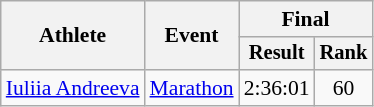<table class="wikitable" style="font-size:90%">
<tr>
<th rowspan=2>Athlete</th>
<th rowspan=2>Event</th>
<th colspan="2">Final</th>
</tr>
<tr style="font-size:95%">
<th>Result</th>
<th>Rank</th>
</tr>
<tr align=center>
<td align=left><a href='#'>Iuliia Andreeva</a></td>
<td align=left><a href='#'>Marathon</a></td>
<td>2:36:01</td>
<td>60</td>
</tr>
</table>
